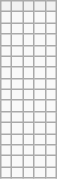<table class="wikitable" style="text-align:center">
<tr>
<th></th>
<th></th>
<th></th>
<th></th>
<th></th>
</tr>
<tr>
<td></td>
<td></td>
<td></td>
<td></td>
<td></td>
</tr>
<tr>
<td></td>
<td></td>
<td></td>
<td></td>
<td></td>
</tr>
<tr>
<td></td>
<td></td>
<td></td>
<td></td>
<td></td>
</tr>
<tr>
<td></td>
<td></td>
<td></td>
<td></td>
<td></td>
</tr>
<tr>
<td></td>
<td></td>
<td></td>
<td></td>
<td></td>
</tr>
<tr>
<td></td>
<td></td>
<td></td>
<td></td>
<td></td>
</tr>
<tr>
<td></td>
<td></td>
<td></td>
<td></td>
<td></td>
</tr>
<tr>
<td></td>
<td></td>
<td></td>
<td></td>
<td></td>
</tr>
<tr>
<td></td>
<td></td>
<td></td>
<td></td>
<td></td>
</tr>
<tr>
<td></td>
<td></td>
<td></td>
<td></td>
<td></td>
</tr>
<tr>
<td></td>
<td></td>
<td></td>
<td></td>
<td></td>
</tr>
<tr>
<td></td>
<td></td>
<td></td>
<td></td>
<td></td>
</tr>
<tr>
<td></td>
<td></td>
<td></td>
<td></td>
<td></td>
</tr>
<tr>
<td></td>
<td></td>
<td></td>
<td></td>
<td></td>
</tr>
<tr>
<td></td>
<td></td>
<td></td>
<td></td>
<td></td>
</tr>
</table>
